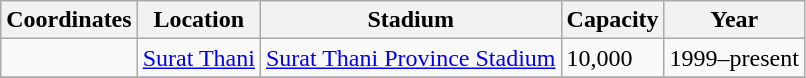<table class="wikitable sortable">
<tr>
<th>Coordinates</th>
<th>Location</th>
<th>Stadium</th>
<th>Capacity</th>
<th>Year</th>
</tr>
<tr>
<td></td>
<td><a href='#'>Surat Thani</a></td>
<td><a href='#'>Surat Thani Province Stadium</a></td>
<td>10,000</td>
<td>1999–present</td>
</tr>
<tr>
</tr>
</table>
